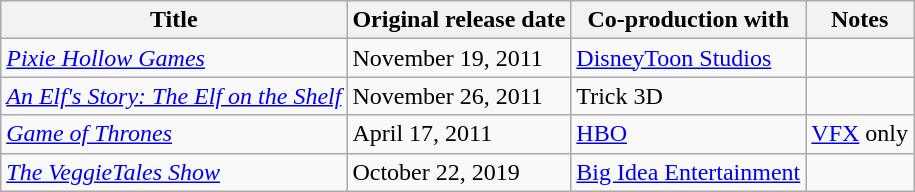<table class="wikitable sortable">
<tr>
<th>Title</th>
<th>Original release date</th>
<th>Co-production with</th>
<th>Notes</th>
</tr>
<tr>
<td><em><a href='#'>Pixie Hollow Games</a></em></td>
<td>November 19, 2011</td>
<td><a href='#'>DisneyToon Studios</a></td>
<td></td>
</tr>
<tr>
<td><em><a href='#'>An Elf's Story: The Elf on the Shelf</a></em></td>
<td>November 26, 2011</td>
<td>Trick 3D</td>
<td></td>
</tr>
<tr>
<td><em><a href='#'>Game of Thrones</a></em></td>
<td>April 17, 2011</td>
<td><a href='#'>HBO</a></td>
<td><a href='#'>VFX</a> only</td>
</tr>
<tr>
<td><em><a href='#'>The VeggieTales Show</a></em></td>
<td>October 22, 2019</td>
<td><a href='#'>Big Idea Entertainment</a></td>
<td></td>
</tr>
</table>
